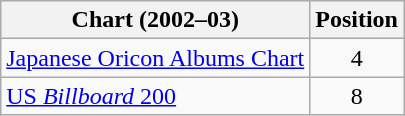<table class="wikitable" style="text-align:center">
<tr>
<th>Chart (2002–03)</th>
<th>Position</th>
</tr>
<tr>
<td align="left"><a href='#'>Japanese Oricon Albums Chart</a></td>
<td>4</td>
</tr>
<tr>
<td align="left"><a href='#'>US <em>Billboard</em> 200</a></td>
<td>8</td>
</tr>
</table>
